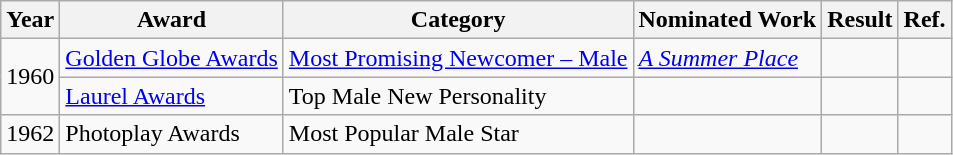<table class="wikitable">
<tr>
<th>Year</th>
<th>Award</th>
<th>Category</th>
<th>Nominated Work</th>
<th>Result</th>
<th>Ref.</th>
</tr>
<tr>
<td rowspan="2">1960</td>
<td><a href='#'>Golden Globe Awards</a></td>
<td><a href='#'>Most Promising Newcomer – Male</a></td>
<td><em><a href='#'>A Summer Place</a></em></td>
<td></td>
<td></td>
</tr>
<tr>
<td><a href='#'>Laurel Awards</a></td>
<td>Top Male New Personality</td>
<td></td>
<td></td>
<td></td>
</tr>
<tr>
<td>1962</td>
<td>Photoplay Awards</td>
<td>Most Popular Male Star</td>
<td></td>
<td></td>
<td></td>
</tr>
</table>
